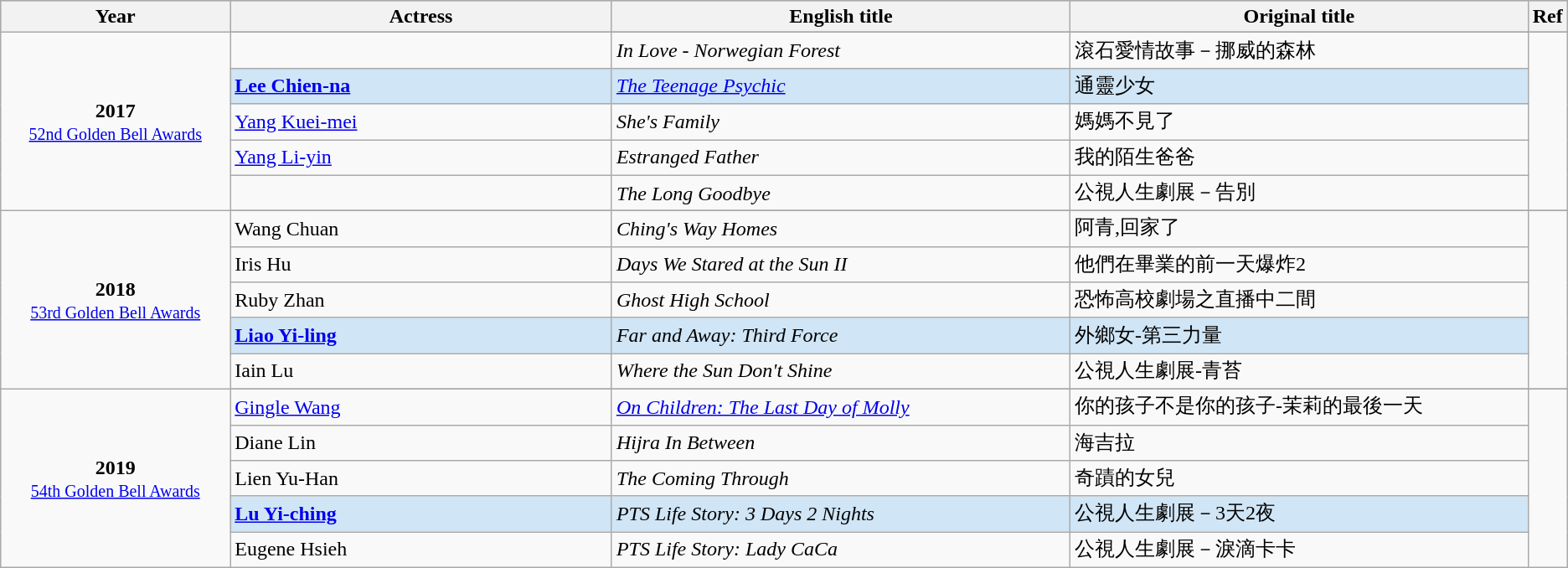<table class="wikitable">
<tr style="background:#bebebe;">
<th style="width:15%;">Year</th>
<th style="width:25%;">Actress</th>
<th style="width:30%;">English title</th>
<th style="width:30%;">Original title</th>
<th style="width:2%;">Ref</th>
</tr>
<tr>
<td rowspan=6 style="text-align:center"><strong>2017</strong> <br> <small><a href='#'>52nd Golden Bell Awards</a></small></td>
</tr>
<tr>
<td></td>
<td><em>In Love - Norwegian Forest</em></td>
<td>滾石愛情故事－挪威的森林</td>
<td rowspan=5></td>
</tr>
<tr style="background:#d0e5f5;">
<td><strong><a href='#'>Lee Chien-na</a></strong></td>
<td><em><a href='#'>The Teenage Psychic</a></em></td>
<td>通靈少女</td>
</tr>
<tr>
<td><a href='#'>Yang Kuei-mei</a></td>
<td><em>She's Family</em></td>
<td>媽媽不見了</td>
</tr>
<tr>
<td><a href='#'>Yang Li-yin</a></td>
<td><em>Estranged Father</em></td>
<td>我的陌生爸爸</td>
</tr>
<tr>
<td></td>
<td><em>The Long Goodbye</em></td>
<td>公視人生劇展－告別</td>
</tr>
<tr>
<td rowspan=6 style="text-align:center"><strong>2018</strong> <br> <small><a href='#'>53rd Golden Bell Awards</a></small></td>
</tr>
<tr>
<td>Wang Chuan</td>
<td><em>Ching's Way Homes</em></td>
<td>阿青,回家了</td>
<td rowspan=5></td>
</tr>
<tr>
<td>Iris Hu</td>
<td><em>Days We Stared at the Sun II</em></td>
<td>他們在畢業的前一天爆炸2</td>
</tr>
<tr>
<td>Ruby Zhan</td>
<td><em>Ghost High School</em></td>
<td>恐怖高校劇場之直播中二間</td>
</tr>
<tr style="background:#d0e5f5;">
<td><strong><a href='#'>Liao Yi-ling</a></strong></td>
<td><em>Far and Away: Third Force</em></td>
<td>外鄉女-第三力量</td>
</tr>
<tr>
<td>Iain Lu</td>
<td><em>Where the Sun Don't Shine</em></td>
<td>公視人生劇展-青苔</td>
</tr>
<tr>
<td rowspan=6 style="text-align:center"><strong>2019</strong> <br> <small><a href='#'>54th Golden Bell Awards</a></small></td>
</tr>
<tr>
<td><a href='#'>Gingle Wang</a></td>
<td><em><a href='#'>On Children: The Last Day of Molly</a></em></td>
<td>你的孩子不是你的孩子-茉莉的最後一天</td>
<td rowspan=5></td>
</tr>
<tr>
<td>Diane Lin</td>
<td><em>Hijra In Between</em></td>
<td>海吉拉</td>
</tr>
<tr>
<td>Lien Yu-Han</td>
<td><em>The Coming Through</em></td>
<td>奇蹟的女兒</td>
</tr>
<tr style="background:#d0e5f5;">
<td><strong><a href='#'>Lu Yi-ching</a></strong></td>
<td><em>PTS Life Story: 3 Days 2 Nights</em></td>
<td>公視人生劇展－3天2夜</td>
</tr>
<tr>
<td>Eugene Hsieh</td>
<td><em>PTS Life Story: Lady CaCa</em></td>
<td>公視人生劇展－淚滴卡卡</td>
</tr>
</table>
